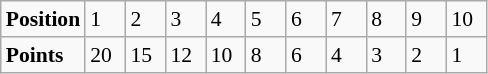<table class="wikitable" style="font-size: 90%;">
<tr>
<td><strong>Position</strong></td>
<td width=20>1</td>
<td width=20>2</td>
<td width=20>3</td>
<td width=20>4</td>
<td width=20>5</td>
<td width=20>6</td>
<td width=20>7</td>
<td width=20>8</td>
<td width=20>9</td>
<td width=20>10</td>
</tr>
<tr>
<td><strong>Points</strong></td>
<td>20</td>
<td>15</td>
<td>12</td>
<td>10</td>
<td>8</td>
<td>6</td>
<td>4</td>
<td>3</td>
<td>2</td>
<td>1</td>
</tr>
</table>
